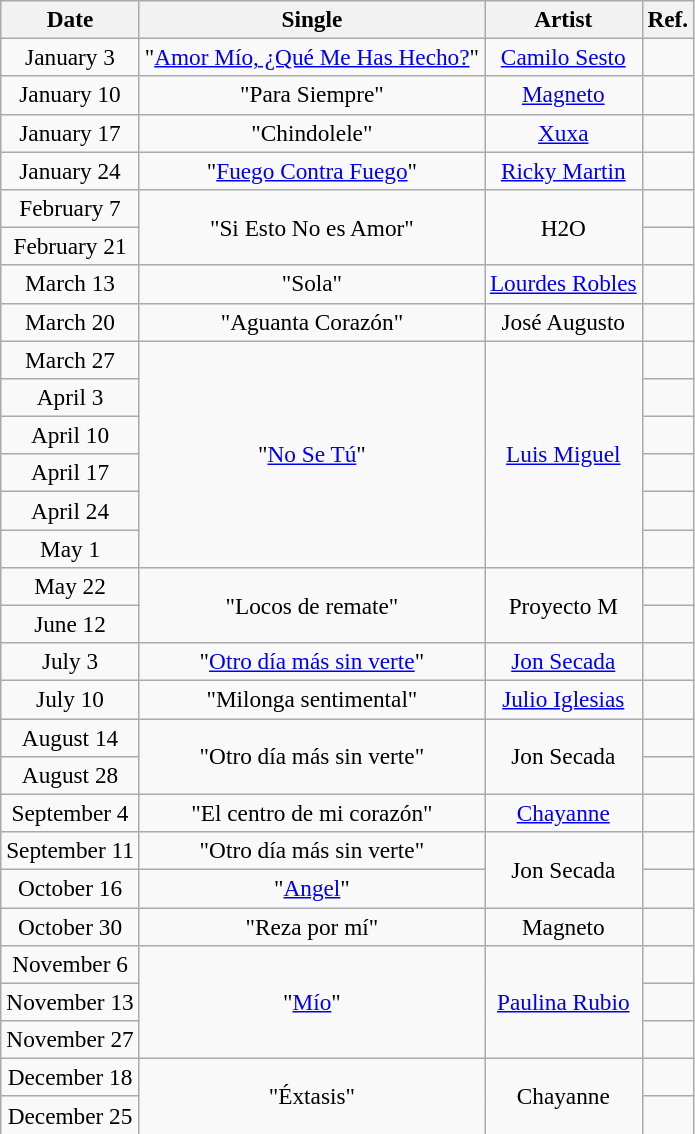<table class="wikitable" style="font-size:97%; text-align:center;">
<tr>
<th>Date</th>
<th>Single</th>
<th>Artist</th>
<th>Ref.</th>
</tr>
<tr>
<td>January 3</td>
<td>"<a href='#'>Amor Mío, ¿Qué Me Has Hecho?</a>"</td>
<td><a href='#'>Camilo Sesto</a></td>
<td></td>
</tr>
<tr>
<td>January 10</td>
<td>"Para Siempre"</td>
<td><a href='#'>Magneto</a></td>
<td></td>
</tr>
<tr>
<td>January 17</td>
<td>"Chindolele"</td>
<td><a href='#'>Xuxa</a></td>
<td></td>
</tr>
<tr>
<td>January 24</td>
<td>"<a href='#'>Fuego Contra Fuego</a>"</td>
<td><a href='#'>Ricky Martin</a></td>
<td></td>
</tr>
<tr>
<td>February 7</td>
<td rowspan="2">"Si Esto No es Amor"</td>
<td rowspan="2">H2O</td>
<td></td>
</tr>
<tr>
<td>February 21</td>
<td></td>
</tr>
<tr>
<td>March 13</td>
<td>"Sola"</td>
<td><a href='#'>Lourdes Robles</a></td>
<td></td>
</tr>
<tr>
<td>March 20</td>
<td>"Aguanta Corazón"</td>
<td>José Augusto</td>
<td></td>
</tr>
<tr>
<td>March 27</td>
<td rowspan="6">"<a href='#'>No Se Tú</a>"</td>
<td rowspan="6"><a href='#'>Luis Miguel</a></td>
<td></td>
</tr>
<tr>
<td>April 3</td>
<td></td>
</tr>
<tr>
<td>April 10</td>
<td></td>
</tr>
<tr>
<td>April 17</td>
<td></td>
</tr>
<tr>
<td>April 24</td>
<td></td>
</tr>
<tr>
<td>May 1</td>
<td></td>
</tr>
<tr>
<td>May 22</td>
<td rowspan="2">"Locos de remate"</td>
<td rowspan="2">Proyecto M</td>
<td></td>
</tr>
<tr>
<td>June 12</td>
<td></td>
</tr>
<tr>
<td>July 3</td>
<td>"<a href='#'>Otro día más sin verte</a>"</td>
<td><a href='#'>Jon Secada</a></td>
<td></td>
</tr>
<tr>
<td>July 10</td>
<td>"Milonga sentimental"</td>
<td><a href='#'>Julio Iglesias</a></td>
<td></td>
</tr>
<tr>
<td>August 14</td>
<td rowspan="2">"Otro día más sin verte"</td>
<td rowspan="2">Jon Secada</td>
<td></td>
</tr>
<tr>
<td>August 28</td>
<td></td>
</tr>
<tr>
<td>September 4</td>
<td>"El centro de mi corazón"</td>
<td><a href='#'>Chayanne</a></td>
<td></td>
</tr>
<tr>
<td>September 11</td>
<td>"Otro día más sin verte"</td>
<td rowspan="2">Jon Secada</td>
<td></td>
</tr>
<tr>
<td>October 16</td>
<td>"<a href='#'>Angel</a>"</td>
<td></td>
</tr>
<tr>
<td>October 30</td>
<td>"Reza por mí"</td>
<td>Magneto</td>
<td></td>
</tr>
<tr>
<td>November 6</td>
<td rowspan="3">"<a href='#'>Mío</a>"</td>
<td rowspan="3"><a href='#'>Paulina Rubio</a></td>
<td></td>
</tr>
<tr>
<td>November 13</td>
<td></td>
</tr>
<tr>
<td>November 27</td>
<td></td>
</tr>
<tr>
<td>December 18</td>
<td rowspan="2">"Éxtasis"</td>
<td rowspan="2">Chayanne</td>
<td></td>
</tr>
<tr>
<td>December 25</td>
<td></td>
</tr>
</table>
